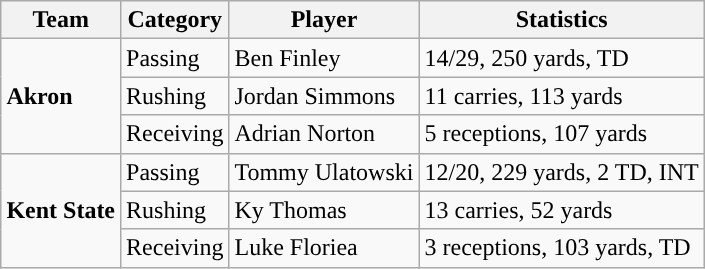<table class="wikitable" style="float: right;">
<tr>
<th>Team</th>
<th>Category</th>
<th>Player</th>
<th>Statistics</th>
</tr>
<tr>
<td rowspan=3><strong>Akron</strong></td>
<td>Passing</td>
<td>Ben Finley</td>
<td>14/29, 250 yards, TD</td>
</tr>
<tr>
<td>Rushing</td>
<td>Jordan Simmons</td>
<td>11 carries, 113 yards</td>
</tr>
<tr>
<td>Receiving</td>
<td>Adrian Norton</td>
<td>5 receptions, 107 yards</td>
</tr>
<tr>
<td rowspan=3><strong>Kent State</strong></td>
<td>Passing</td>
<td>Tommy Ulatowski</td>
<td>12/20, 229 yards, 2 TD, INT</td>
</tr>
<tr>
<td>Rushing</td>
<td>Ky Thomas</td>
<td>13 carries, 52 yards</td>
</tr>
<tr>
<td>Receiving</td>
<td>Luke Floriea</td>
<td>3 receptions, 103 yards, TD</td>
</tr>
</table>
